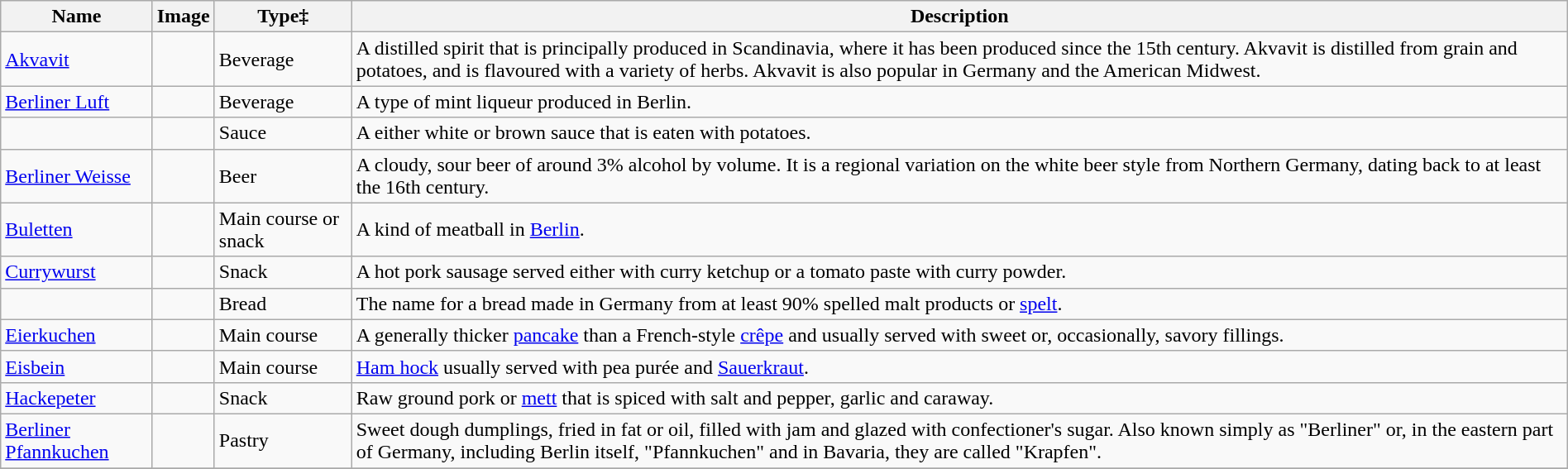<table class="wikitable sortable" style="width:100%;">
<tr>
<th>Name</th>
<th>Image</th>
<th>Type‡</th>
<th>Description</th>
</tr>
<tr>
<td><a href='#'>Akvavit</a></td>
<td></td>
<td>Beverage</td>
<td>A distilled spirit that is principally produced in Scandinavia, where it has been produced since the 15th century. Akvavit is distilled from grain and potatoes, and is flavoured with a variety of herbs. Akvavit is also popular in Germany and the American Midwest.</td>
</tr>
<tr>
<td><a href='#'>Berliner Luft</a></td>
<td></td>
<td>Beverage</td>
<td>A type of mint liqueur produced in Berlin.</td>
</tr>
<tr>
<td></td>
<td></td>
<td>Sauce</td>
<td>A either white or brown sauce that is eaten with potatoes.</td>
</tr>
<tr>
<td><a href='#'>Berliner Weisse</a></td>
<td></td>
<td>Beer</td>
<td>A cloudy, sour beer of around 3% alcohol by volume. It is a regional variation on the white beer style from Northern Germany, dating back to at least the 16th century.</td>
</tr>
<tr>
<td><a href='#'>Buletten</a></td>
<td></td>
<td>Main course or snack</td>
<td>A kind of meatball in <a href='#'>Berlin</a>.</td>
</tr>
<tr>
<td><a href='#'>Currywurst</a></td>
<td></td>
<td>Snack</td>
<td>A hot pork sausage served either with curry ketchup or a tomato paste with curry powder.</td>
</tr>
<tr>
<td></td>
<td></td>
<td>Bread</td>
<td>The name for a bread made in Germany from at least 90% spelled malt products or <a href='#'>spelt</a>.</td>
</tr>
<tr>
<td><a href='#'>Eierkuchen</a></td>
<td></td>
<td>Main course</td>
<td>A generally thicker <a href='#'>pancake</a> than a French-style <a href='#'>crêpe</a> and usually served with sweet or, occasionally, savory fillings.</td>
</tr>
<tr>
<td><a href='#'>Eisbein</a></td>
<td></td>
<td>Main course</td>
<td><a href='#'>Ham hock</a> usually served with pea purée and <a href='#'>Sauerkraut</a>.</td>
</tr>
<tr>
<td><a href='#'>Hackepeter</a></td>
<td></td>
<td>Snack</td>
<td>Raw ground pork or <a href='#'>mett</a> that is spiced with salt and pepper, garlic and caraway.</td>
</tr>
<tr>
<td><a href='#'>Berliner Pfannkuchen</a></td>
<td></td>
<td>Pastry</td>
<td>Sweet dough dumplings, fried in fat or oil, filled with jam and glazed with confectioner's sugar. Also known simply as "Berliner" or, in the eastern part of Germany, including Berlin itself, "Pfannkuchen" and in Bavaria, they are called "Krapfen".</td>
</tr>
<tr>
</tr>
</table>
